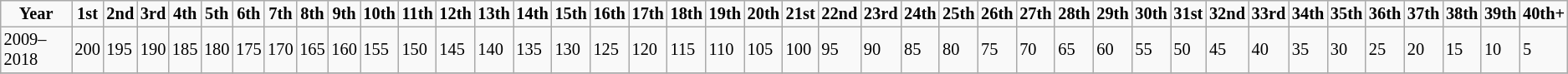<table border="2" cellpadding="2" cellspacing="0" style="margin:0 1em 0 0; background:#f9f9f9; border:1px #aaa solid; border-collapse:collapse; font-size:85%;">
<tr>
<th>Year</th>
<th>1st</th>
<th>2nd</th>
<th>3rd</th>
<th>4th</th>
<th>5th</th>
<th>6th</th>
<th>7th</th>
<th>8th</th>
<th>9th</th>
<th>10th</th>
<th>11th</th>
<th>12th</th>
<th>13th</th>
<th>14th</th>
<th>15th</th>
<th>16th</th>
<th>17th</th>
<th>18th</th>
<th>19th</th>
<th>20th</th>
<th>21st</th>
<th>22nd</th>
<th>23rd</th>
<th>24th</th>
<th>25th</th>
<th>26th</th>
<th>27th</th>
<th>28th</th>
<th>29th</th>
<th>30th</th>
<th>31st</th>
<th>32nd</th>
<th>33rd</th>
<th>34th</th>
<th>35th</th>
<th>36th</th>
<th>37th</th>
<th>38th</th>
<th>39th</th>
<th>40th+</th>
</tr>
<tr>
<td>2009–2018</td>
<td>200</td>
<td>195</td>
<td>190</td>
<td>185</td>
<td>180</td>
<td>175</td>
<td>170</td>
<td>165</td>
<td>160</td>
<td>155</td>
<td>150</td>
<td>145</td>
<td>140</td>
<td>135</td>
<td>130</td>
<td>125</td>
<td>120</td>
<td>115</td>
<td>110</td>
<td>105</td>
<td>100</td>
<td>95</td>
<td>90</td>
<td>85</td>
<td>80</td>
<td>75</td>
<td>70</td>
<td>65</td>
<td>60</td>
<td>55</td>
<td>50</td>
<td>45</td>
<td>40</td>
<td>35</td>
<td>30</td>
<td>25</td>
<td>20</td>
<td>15</td>
<td>10</td>
<td>5</td>
</tr>
<tr>
</tr>
</table>
